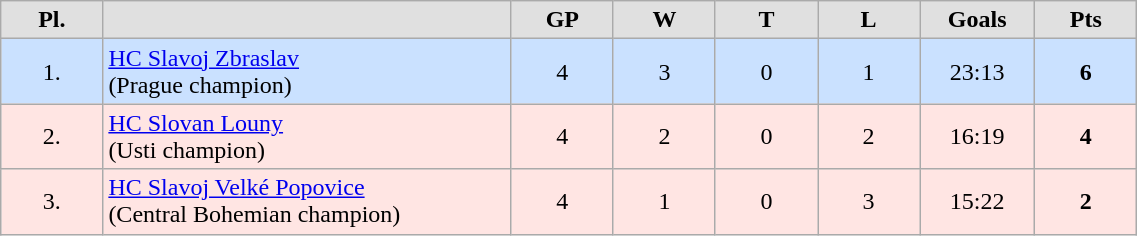<table class="wikitable" style="width:60%; text-align: center">
<tr style="font-weight:bold; background-color:#e0e0e0">
<td width="5%">Pl.</td>
<td width="20%"></td>
<td width="5%">GP</td>
<td width="5%">W</td>
<td width="5%">T</td>
<td width="5%">L</td>
<td width="5%">Goals</td>
<td width="5%">Pts</td>
</tr>
<tr style="background-color:#CAE1FF">
<td>1.</td>
<td style="text-align: left"><a href='#'>HC Slavoj Zbraslav</a><br>(Prague champion)</td>
<td>4</td>
<td>3</td>
<td>0</td>
<td>1</td>
<td>23:13</td>
<td><strong>6</strong></td>
</tr>
<tr style="background-color:#ffe5e3">
<td>2.</td>
<td style="text-align: left"><a href='#'>HC Slovan Louny</a><br>(Usti champion)</td>
<td>4</td>
<td>2</td>
<td>0</td>
<td>2</td>
<td>16:19</td>
<td><strong>4</strong></td>
</tr>
<tr style="background-color:#ffe5e3">
<td>3.</td>
<td style="text-align: left"><a href='#'>HC Slavoj Velké Popovice</a><br>(Central Bohemian champion)</td>
<td>4</td>
<td>1</td>
<td>0</td>
<td>3</td>
<td>15:22</td>
<td><strong>2</strong></td>
</tr>
</table>
